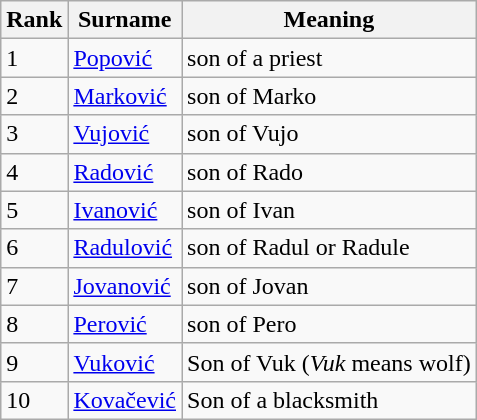<table class="wikitable">
<tr>
<th>Rank</th>
<th>Surname</th>
<th>Meaning</th>
</tr>
<tr>
<td>1</td>
<td><a href='#'>Popović</a></td>
<td>son of a priest</td>
</tr>
<tr>
<td>2</td>
<td><a href='#'>Marković</a></td>
<td>son of Marko</td>
</tr>
<tr>
<td>3</td>
<td><a href='#'>Vujović</a></td>
<td>son of Vujo</td>
</tr>
<tr>
<td>4</td>
<td><a href='#'>Radović</a></td>
<td>son of Rado</td>
</tr>
<tr>
<td>5</td>
<td><a href='#'>Ivanović</a></td>
<td>son of Ivan</td>
</tr>
<tr>
<td>6</td>
<td><a href='#'>Radulović</a></td>
<td>son of Radul or Radule</td>
</tr>
<tr>
<td>7</td>
<td><a href='#'>Jovanović</a></td>
<td>son of Jovan</td>
</tr>
<tr>
<td>8</td>
<td><a href='#'>Perović</a></td>
<td>son of Pero</td>
</tr>
<tr>
<td>9</td>
<td><a href='#'>Vuković</a></td>
<td>Son of Vuk (<em>Vuk</em> means wolf)</td>
</tr>
<tr>
<td>10</td>
<td><a href='#'>Kovačević</a></td>
<td>Son of a blacksmith</td>
</tr>
</table>
